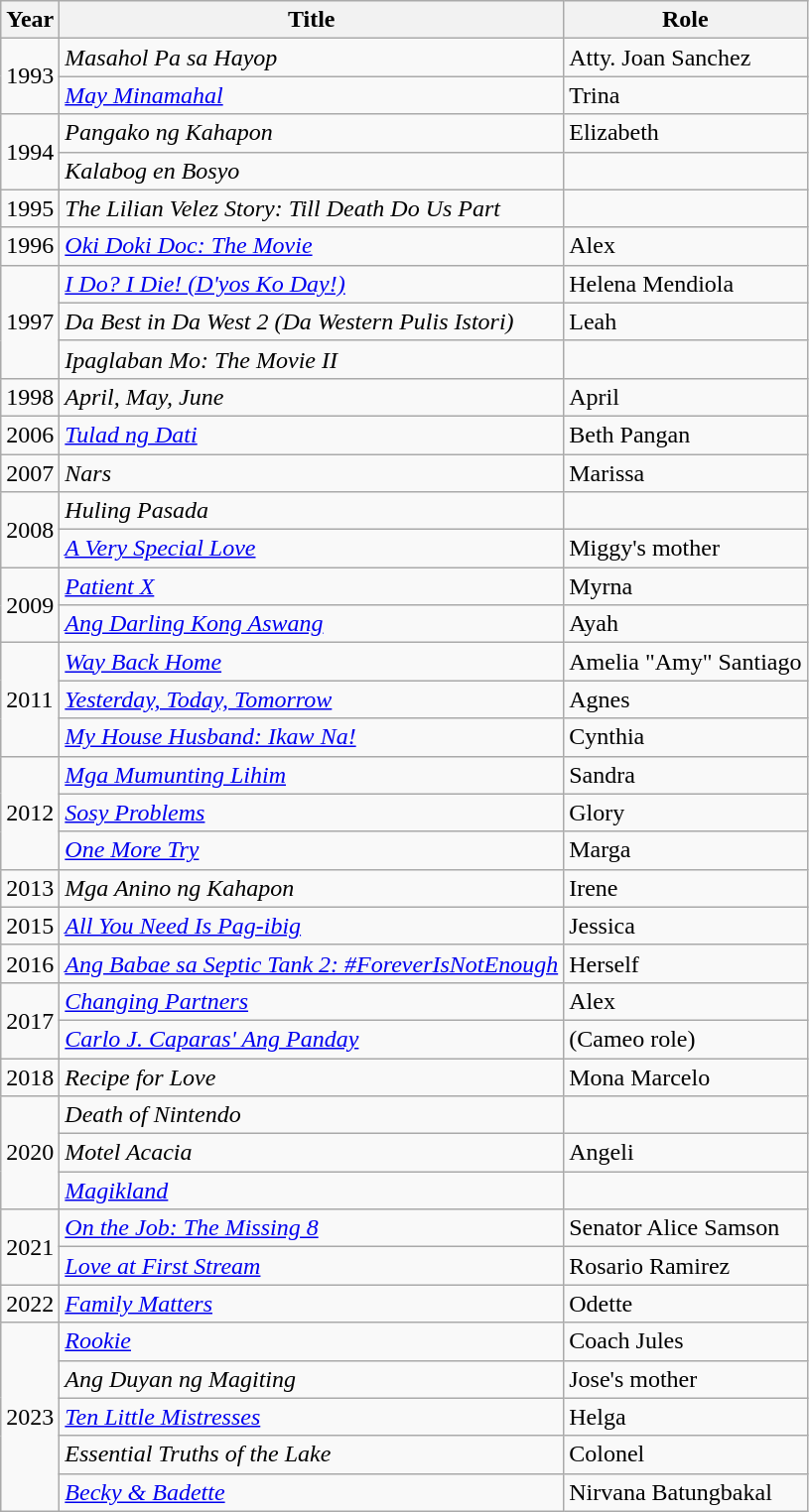<table class="wikitable sortable" >
<tr>
<th>Year</th>
<th>Title</th>
<th>Role</th>
</tr>
<tr>
<td rowspan="2">1993</td>
<td><em>Masahol Pa sa Hayop</em></td>
<td>Atty. Joan Sanchez </td>
</tr>
<tr>
<td><em><a href='#'>May Minamahal</a></em></td>
<td>Trina</td>
</tr>
<tr>
<td rowspan="2">1994</td>
<td><em>Pangako ng Kahapon</em></td>
<td>Elizabeth </td>
</tr>
<tr>
<td><em>Kalabog en Bosyo</em></td>
<td></td>
</tr>
<tr>
<td>1995</td>
<td><em>The Lilian Velez Story: Till Death Do Us Part</em></td>
<td></td>
</tr>
<tr>
<td>1996</td>
<td><em><a href='#'>Oki Doki Doc: The Movie</a></em></td>
<td>Alex </td>
</tr>
<tr>
<td rowspan="3">1997</td>
<td><em><a href='#'>I Do? I Die! (D'yos Ko Day!)</a></em></td>
<td>Helena Mendiola </td>
</tr>
<tr>
<td><em>Da Best in Da West 2 (Da Western Pulis Istori)</em></td>
<td>Leah</td>
</tr>
<tr>
<td><em>Ipaglaban Mo: The Movie II</em></td>
<td></td>
</tr>
<tr>
<td>1998</td>
<td><em>April, May, June</em></td>
<td>April</td>
</tr>
<tr>
<td>2006</td>
<td><em><a href='#'>Tulad ng Dati</a></em></td>
<td>Beth Pangan </td>
</tr>
<tr>
<td>2007</td>
<td><em>Nars</em></td>
<td>Marissa</td>
</tr>
<tr>
<td rowspan="2">2008</td>
<td><em>Huling Pasada</em></td>
<td></td>
</tr>
<tr>
<td><em><a href='#'>A Very Special Love</a></em></td>
<td>Miggy's mother</td>
</tr>
<tr>
<td rowspan="2">2009</td>
<td><em><a href='#'>Patient X</a></em></td>
<td>Myrna</td>
</tr>
<tr>
<td><em><a href='#'>Ang Darling Kong Aswang</a></em></td>
<td>Ayah</td>
</tr>
<tr>
<td rowspan="3">2011</td>
<td><em><a href='#'>Way Back Home</a></em></td>
<td>Amelia "Amy" Santiago </td>
</tr>
<tr>
<td><em><a href='#'>Yesterday, Today, Tomorrow</a></em></td>
<td>Agnes</td>
</tr>
<tr>
<td><em><a href='#'>My House Husband: Ikaw Na!</a></em></td>
<td>Cynthia</td>
</tr>
<tr>
<td rowspan="3">2012</td>
<td><em><a href='#'>Mga Mumunting Lihim</a></em></td>
<td>Sandra </td>
</tr>
<tr>
<td><em><a href='#'>Sosy Problems</a></em></td>
<td>Glory </td>
</tr>
<tr>
<td><em><a href='#'>One More Try</a></em></td>
<td>Marga </td>
</tr>
<tr>
<td>2013</td>
<td><em>Mga Anino ng Kahapon</em></td>
<td>Irene</td>
</tr>
<tr>
<td>2015</td>
<td><em><a href='#'>All You Need Is Pag-ibig</a></em></td>
<td>Jessica</td>
</tr>
<tr>
<td>2016</td>
<td><em><a href='#'>Ang Babae sa Septic Tank 2: #ForeverIsNotEnough</a></em></td>
<td>Herself</td>
</tr>
<tr>
<td rowspan="2">2017</td>
<td><em><a href='#'>Changing Partners</a></em></td>
<td>Alex</td>
</tr>
<tr>
<td><em><a href='#'>Carlo J. Caparas' Ang Panday</a></em></td>
<td>(Cameo role)</td>
</tr>
<tr>
<td>2018</td>
<td><em>Recipe for Love</em></td>
<td>Mona Marcelo</td>
</tr>
<tr>
<td rowspan="3">2020</td>
<td><em>Death of Nintendo</em></td>
<td></td>
</tr>
<tr>
<td><em>Motel Acacia</em></td>
<td>Angeli</td>
</tr>
<tr>
<td><em><a href='#'>Magikland</a></em></td>
<td></td>
</tr>
<tr>
<td rowspan="2">2021</td>
<td><em><a href='#'>On the Job: The Missing 8</a></em></td>
<td>Senator Alice Samson </td>
</tr>
<tr>
<td><em><a href='#'>Love at First Stream</a></em></td>
<td>Rosario Ramirez </td>
</tr>
<tr>
<td>2022</td>
<td><em><a href='#'>Family Matters</a></em></td>
<td>Odette</td>
</tr>
<tr>
<td rowspan="5">2023</td>
<td><em><a href='#'>Rookie</a></em></td>
<td>Coach Jules</td>
</tr>
<tr>
<td><em>Ang Duyan ng Magiting</em></td>
<td>Jose's mother</td>
</tr>
<tr>
<td><em><a href='#'>Ten Little Mistresses</a></em></td>
<td>Helga</td>
</tr>
<tr>
<td><em>Essential Truths of the Lake</em></td>
<td>Colonel</td>
</tr>
<tr>
<td><em><a href='#'>Becky & Badette</a></em></td>
<td>Nirvana Batungbakal</td>
</tr>
</table>
